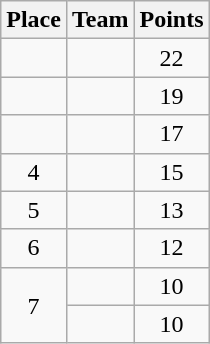<table class="wikitable" style="text-align:center; padding-bottom:0;">
<tr>
<th>Place</th>
<th style="text-align:left;">Team</th>
<th>Points</th>
</tr>
<tr>
<td></td>
<td align=left></td>
<td>22</td>
</tr>
<tr>
<td></td>
<td align=left></td>
<td>19</td>
</tr>
<tr>
<td></td>
<td align=left></td>
<td>17</td>
</tr>
<tr>
<td>4</td>
<td align=left></td>
<td>15</td>
</tr>
<tr>
<td>5</td>
<td align=left></td>
<td>13</td>
</tr>
<tr>
<td>6</td>
<td align=left></td>
<td>12</td>
</tr>
<tr>
<td rowspan=2>7</td>
<td align=left></td>
<td>10</td>
</tr>
<tr>
<td align=left></td>
<td>10</td>
</tr>
</table>
